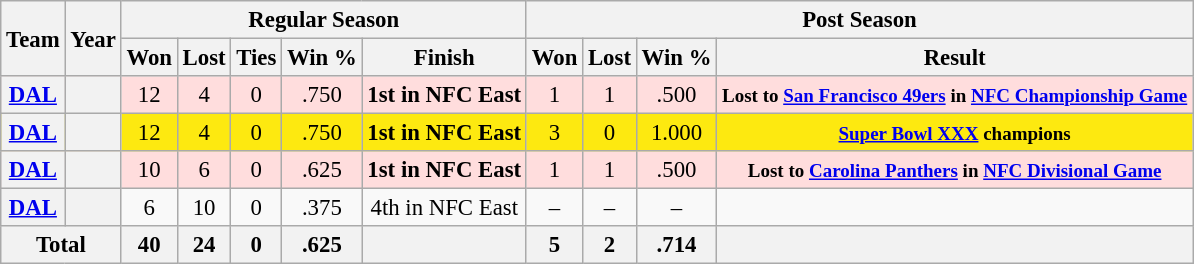<table class="wikitable" style="font-size: 95%; text-align: center;">
<tr>
<th rowspan="2">Team</th>
<th rowspan="2">Year</th>
<th colspan="5">Regular Season</th>
<th colspan="4">Post Season</th>
</tr>
<tr>
<th>Won</th>
<th>Lost</th>
<th>Ties</th>
<th>Win %</th>
<th>Finish</th>
<th>Won</th>
<th>Lost</th>
<th>Win %</th>
<th>Result</th>
</tr>
<tr style="background:#fdd;">
<th><a href='#'>DAL</a></th>
<th></th>
<td>12</td>
<td>4</td>
<td>0</td>
<td>.750</td>
<td><strong>1st in NFC East</strong></td>
<td>1</td>
<td>1</td>
<td>.500</td>
<td><small><strong>Lost to <a href='#'>San Francisco 49ers</a> in <a href='#'>NFC Championship Game</a></strong></small></td>
</tr>
<tr ! style="background:#FDE910;">
<th><a href='#'>DAL</a></th>
<th></th>
<td>12</td>
<td>4</td>
<td>0</td>
<td>.750</td>
<td><strong>1st in NFC East</strong></td>
<td>3</td>
<td>0</td>
<td>1.000</td>
<td><small><strong><a href='#'>Super Bowl XXX</a> champions</strong></small></td>
</tr>
<tr style="background:#fdd;">
<th><a href='#'>DAL</a></th>
<th></th>
<td>10</td>
<td>6</td>
<td>0</td>
<td>.625</td>
<td><strong>1st in NFC East</strong></td>
<td>1</td>
<td>1</td>
<td>.500</td>
<td><small><strong>Lost to <a href='#'>Carolina Panthers</a> in <a href='#'>NFC Divisional Game</a></strong></small></td>
</tr>
<tr>
<th><a href='#'>DAL</a></th>
<th></th>
<td>6</td>
<td>10</td>
<td>0</td>
<td>.375</td>
<td>4th in NFC East</td>
<td>–</td>
<td>–</td>
<td>–</td>
<td></td>
</tr>
<tr>
<th colspan="2">Total</th>
<th>40</th>
<th>24</th>
<th>0</th>
<th>.625</th>
<th></th>
<th>5</th>
<th>2</th>
<th>.714</th>
<th></th>
</tr>
</table>
